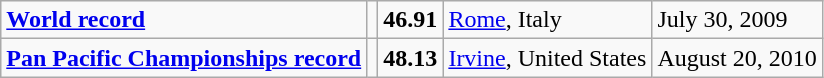<table class="wikitable">
<tr>
<td><strong><a href='#'>World record</a></strong></td>
<td></td>
<td><strong>46.91</strong></td>
<td><a href='#'>Rome</a>, Italy</td>
<td>July 30, 2009</td>
</tr>
<tr>
<td><strong><a href='#'>Pan Pacific Championships record</a></strong></td>
<td></td>
<td><strong>48.13</strong></td>
<td><a href='#'>Irvine</a>, United States</td>
<td>August 20, 2010</td>
</tr>
</table>
